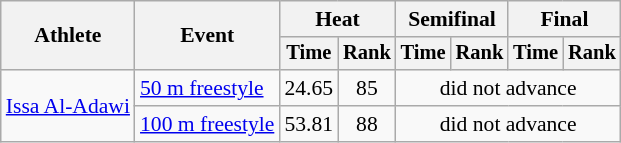<table class="wikitable" style="text-align:center; font-size:90%">
<tr>
<th rowspan="2">Athlete</th>
<th rowspan="2">Event</th>
<th colspan="2">Heat</th>
<th colspan="2">Semifinal</th>
<th colspan="2">Final</th>
</tr>
<tr style="font-size:95%">
<th>Time</th>
<th>Rank</th>
<th>Time</th>
<th>Rank</th>
<th>Time</th>
<th>Rank</th>
</tr>
<tr>
<td align=left rowspan=2><a href='#'>Issa Al-Adawi</a></td>
<td align=left><a href='#'>50 m freestyle</a></td>
<td>24.65</td>
<td>85</td>
<td colspan=4>did not advance</td>
</tr>
<tr>
<td align=left><a href='#'>100 m freestyle</a></td>
<td>53.81</td>
<td>88</td>
<td colspan=4>did not advance</td>
</tr>
</table>
